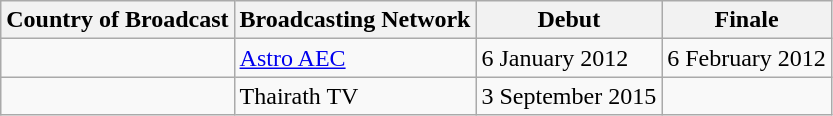<table class="wikitable">
<tr>
<th>Country of Broadcast</th>
<th>Broadcasting Network</th>
<th>Debut</th>
<th>Finale</th>
</tr>
<tr>
<td></td>
<td><a href='#'>Astro AEC</a></td>
<td>6 January 2012</td>
<td>6 February 2012</td>
</tr>
<tr>
<td></td>
<td>Thairath TV</td>
<td>3 September 2015</td>
<td></td>
</tr>
</table>
